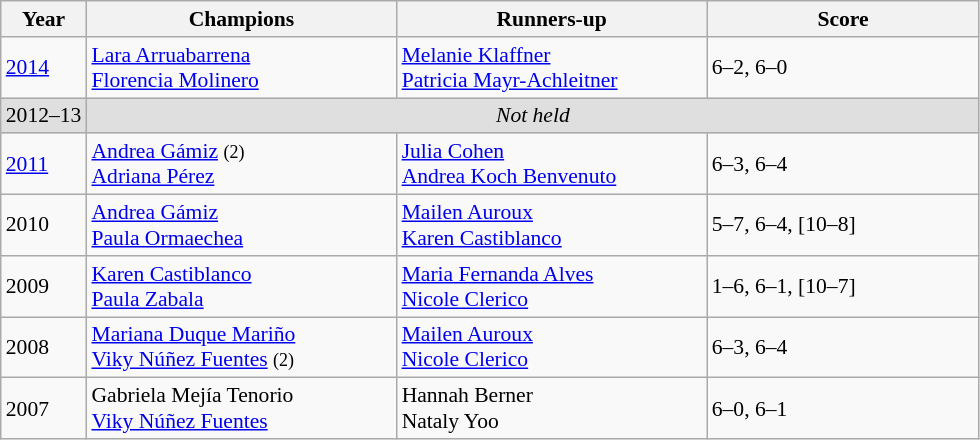<table class="wikitable" style="font-size:90%">
<tr>
<th>Year</th>
<th width="200">Champions</th>
<th width="200">Runners-up</th>
<th width="175">Score</th>
</tr>
<tr>
<td><a href='#'>2014</a></td>
<td> <a href='#'>Lara Arruabarrena</a><br>  <a href='#'>Florencia Molinero</a></td>
<td> <a href='#'>Melanie Klaffner</a> <br>  <a href='#'>Patricia Mayr-Achleitner</a></td>
<td>6–2, 6–0</td>
</tr>
<tr>
<td style="background:#dfdfdf">2012–13</td>
<td colspan=3 align=center style="background:#dfdfdf"><em>Not held</em></td>
</tr>
<tr>
<td><a href='#'>2011</a></td>
<td> <a href='#'>Andrea Gámiz</a> <small>(2)</small> <br>  <a href='#'>Adriana Pérez</a></td>
<td> <a href='#'>Julia Cohen</a> <br>  <a href='#'>Andrea Koch Benvenuto</a></td>
<td>6–3, 6–4</td>
</tr>
<tr>
<td>2010</td>
<td> <a href='#'>Andrea Gámiz</a><br>  <a href='#'>Paula Ormaechea</a></td>
<td> <a href='#'>Mailen Auroux</a> <br>  <a href='#'>Karen Castiblanco</a></td>
<td>5–7, 6–4, [10–8]</td>
</tr>
<tr>
<td>2009</td>
<td> <a href='#'>Karen Castiblanco</a><br>  <a href='#'>Paula Zabala</a></td>
<td> <a href='#'>Maria Fernanda Alves</a> <br>  <a href='#'>Nicole Clerico</a></td>
<td>1–6, 6–1, [10–7]</td>
</tr>
<tr>
<td>2008</td>
<td> <a href='#'>Mariana Duque Mariño</a><br>  <a href='#'>Viky Núñez Fuentes</a> <small>(2)</small></td>
<td> <a href='#'>Mailen Auroux</a> <br>  <a href='#'>Nicole Clerico</a></td>
<td>6–3, 6–4</td>
</tr>
<tr>
<td>2007</td>
<td> Gabriela Mejía Tenorio <br>  <a href='#'>Viky Núñez Fuentes</a></td>
<td> Hannah Berner <br>  Nataly Yoo</td>
<td>6–0, 6–1</td>
</tr>
</table>
